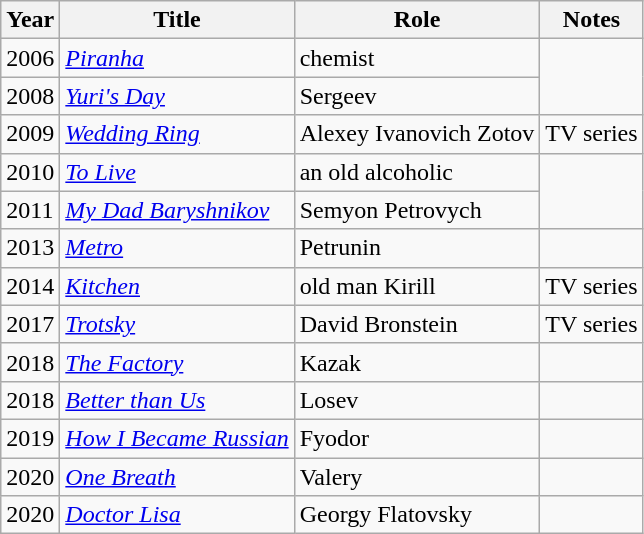<table class="wikitable sortable">
<tr>
<th>Year</th>
<th>Title</th>
<th>Role</th>
<th class="unsortable">Notes</th>
</tr>
<tr>
<td>2006</td>
<td><em><a href='#'>Piranha</a></em></td>
<td>chemist</td>
</tr>
<tr>
<td>2008</td>
<td><em><a href='#'>Yuri's Day</a></em></td>
<td>Sergeev</td>
</tr>
<tr>
<td>2009</td>
<td><em><a href='#'>Wedding Ring</a></em></td>
<td>Alexey Ivanovich Zotov</td>
<td>TV series</td>
</tr>
<tr>
<td>2010</td>
<td><em><a href='#'>To Live</a></em></td>
<td>an old alcoholic</td>
</tr>
<tr>
<td>2011</td>
<td><em><a href='#'>My Dad Baryshnikov</a></em></td>
<td>Semyon Petrovych</td>
</tr>
<tr>
<td>2013</td>
<td><em><a href='#'>Metro</a></em></td>
<td>Petrunin</td>
<td></td>
</tr>
<tr>
<td>2014</td>
<td><em><a href='#'>Kitchen</a></em></td>
<td>old man Kirill</td>
<td>TV series</td>
</tr>
<tr>
<td>2017</td>
<td><em><a href='#'>Trotsky</a></em></td>
<td>David Bronstein</td>
<td>TV series</td>
</tr>
<tr>
<td>2018</td>
<td><em><a href='#'>The Factory</a></em></td>
<td>Kazak</td>
<td></td>
</tr>
<tr>
<td>2018</td>
<td><em><a href='#'>Better than Us</a></em></td>
<td>Losev</td>
<td></td>
</tr>
<tr>
<td>2019</td>
<td><em><a href='#'>How I Became Russian</a></em></td>
<td>Fyodor</td>
<td></td>
</tr>
<tr>
<td>2020</td>
<td><em><a href='#'>One Breath</a></em></td>
<td>Valery</td>
<td></td>
</tr>
<tr>
<td>2020</td>
<td><em><a href='#'>Doctor Lisa</a></em></td>
<td>Georgy Flatovsky</td>
<td></td>
</tr>
</table>
